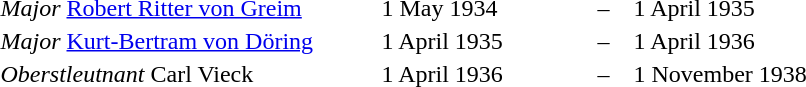<table>
<tr>
<th style="width: 250px;"></th>
<th style="width: 140px;"></th>
<th style="width: 20px;"></th>
<th style="width: 140px;"></th>
</tr>
<tr>
<td><em>Major</em> <a href='#'>Robert Ritter von Greim</a></td>
<td>1 May 1934</td>
<td>–</td>
<td>1 April 1935</td>
</tr>
<tr>
<td><em>Major</em> <a href='#'>Kurt-Bertram von Döring</a></td>
<td>1 April 1935</td>
<td>–</td>
<td>1 April 1936</td>
</tr>
<tr>
<td><em>Oberstleutnant</em> Carl Vieck</td>
<td>1 April 1936</td>
<td>–</td>
<td>1 November 1938</td>
</tr>
</table>
